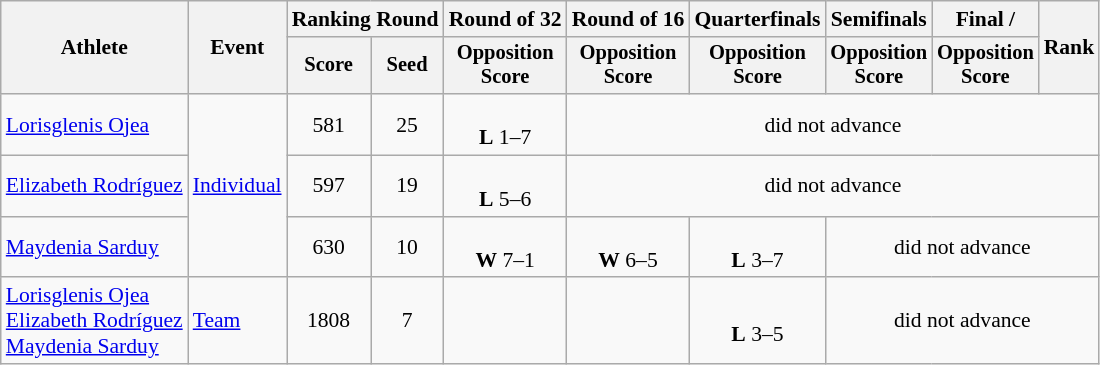<table class="wikitable" style="font-size:90%">
<tr>
<th rowspan="2">Athlete</th>
<th rowspan="2">Event</th>
<th colspan="2">Ranking Round</th>
<th>Round of 32</th>
<th>Round of 16</th>
<th>Quarterfinals</th>
<th>Semifinals</th>
<th>Final / </th>
<th rowspan="2">Rank</th>
</tr>
<tr style="font-size:95%">
<th>Score</th>
<th>Seed</th>
<th>Opposition<br>Score</th>
<th>Opposition<br>Score</th>
<th>Opposition<br>Score</th>
<th>Opposition<br>Score</th>
<th>Opposition<br>Score</th>
</tr>
<tr align=center>
<td align=left><a href='#'>Lorisglenis Ojea</a></td>
<td align=left rowspan=3><a href='#'>Individual</a></td>
<td>581</td>
<td>25</td>
<td><br><strong>L</strong> 1–7</td>
<td colspan="5">did not advance</td>
</tr>
<tr align=center>
<td align=left><a href='#'>Elizabeth Rodríguez</a></td>
<td>597</td>
<td>19</td>
<td><br><strong>L</strong> 5–6</td>
<td colspan="5">did not advance</td>
</tr>
<tr align=center>
<td align=left><a href='#'>Maydenia Sarduy</a></td>
<td>630</td>
<td>10</td>
<td><br><strong>W</strong> 7–1</td>
<td><br><strong>W</strong> 6–5</td>
<td><br><strong>L</strong> 3–7</td>
<td colspan="3">did not advance</td>
</tr>
<tr align=center>
<td align=left><a href='#'>Lorisglenis Ojea</a><br><a href='#'>Elizabeth Rodríguez</a><br><a href='#'>Maydenia Sarduy</a></td>
<td align=left><a href='#'>Team</a></td>
<td>1808</td>
<td>7</td>
<td></td>
<td></td>
<td><br><strong>L</strong> 3–5</td>
<td colspan=3>did not advance</td>
</tr>
</table>
